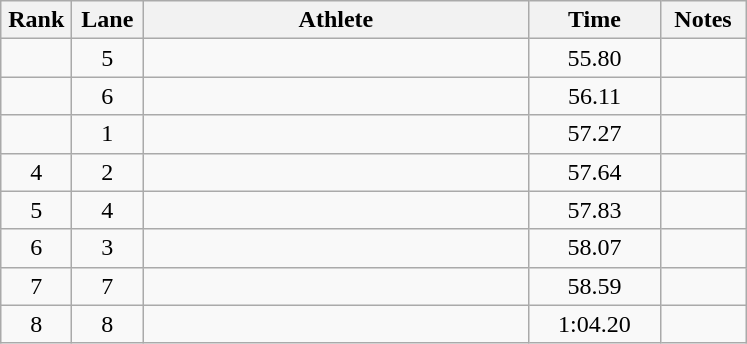<table class="wikitable sortable" style="text-align:center">
<tr>
<th width=40>Rank</th>
<th width=40>Lane</th>
<th width=250>Athlete</th>
<th width=80>Time</th>
<th width=50>Notes</th>
</tr>
<tr>
<td></td>
<td>5</td>
<td align=left></td>
<td>55.80</td>
<td></td>
</tr>
<tr>
<td></td>
<td>6</td>
<td align=left></td>
<td>56.11</td>
<td></td>
</tr>
<tr>
<td></td>
<td>1</td>
<td align=left></td>
<td>57.27</td>
<td></td>
</tr>
<tr>
<td>4</td>
<td>2</td>
<td align=left></td>
<td>57.64</td>
<td></td>
</tr>
<tr>
<td>5</td>
<td>4</td>
<td align=left></td>
<td>57.83</td>
<td></td>
</tr>
<tr>
<td>6</td>
<td>3</td>
<td align=left></td>
<td>58.07</td>
<td></td>
</tr>
<tr>
<td>7</td>
<td>7</td>
<td align=left></td>
<td>58.59</td>
<td></td>
</tr>
<tr>
<td>8</td>
<td>8</td>
<td align=left></td>
<td>1:04.20</td>
<td></td>
</tr>
</table>
